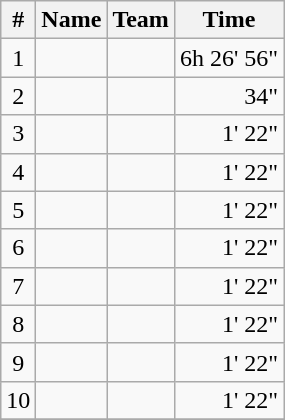<table class=wikitable>
<tr>
<th>#</th>
<th>Name</th>
<th>Team</th>
<th>Time</th>
</tr>
<tr>
<td align=center>1</td>
<td></td>
<td></td>
<td align=center>6h 26' 56"</td>
</tr>
<tr>
<td align=center>2</td>
<td></td>
<td></td>
<td align=right>34"</td>
</tr>
<tr>
<td align=center>3</td>
<td></td>
<td></td>
<td align=right>1' 22"</td>
</tr>
<tr>
<td align=center>4</td>
<td></td>
<td></td>
<td align=right>1' 22"</td>
</tr>
<tr>
<td align=center>5</td>
<td></td>
<td></td>
<td align=right>1' 22"</td>
</tr>
<tr>
<td align=center>6</td>
<td></td>
<td></td>
<td align=right>1' 22"</td>
</tr>
<tr>
<td align=center>7</td>
<td></td>
<td></td>
<td align=right>1' 22"</td>
</tr>
<tr>
<td align=center>8</td>
<td></td>
<td></td>
<td align=right>1' 22"</td>
</tr>
<tr>
<td align=center>9</td>
<td></td>
<td></td>
<td align=right>1' 22"</td>
</tr>
<tr>
<td align=center>10</td>
<td></td>
<td></td>
<td align=right>1' 22"</td>
</tr>
<tr>
</tr>
</table>
